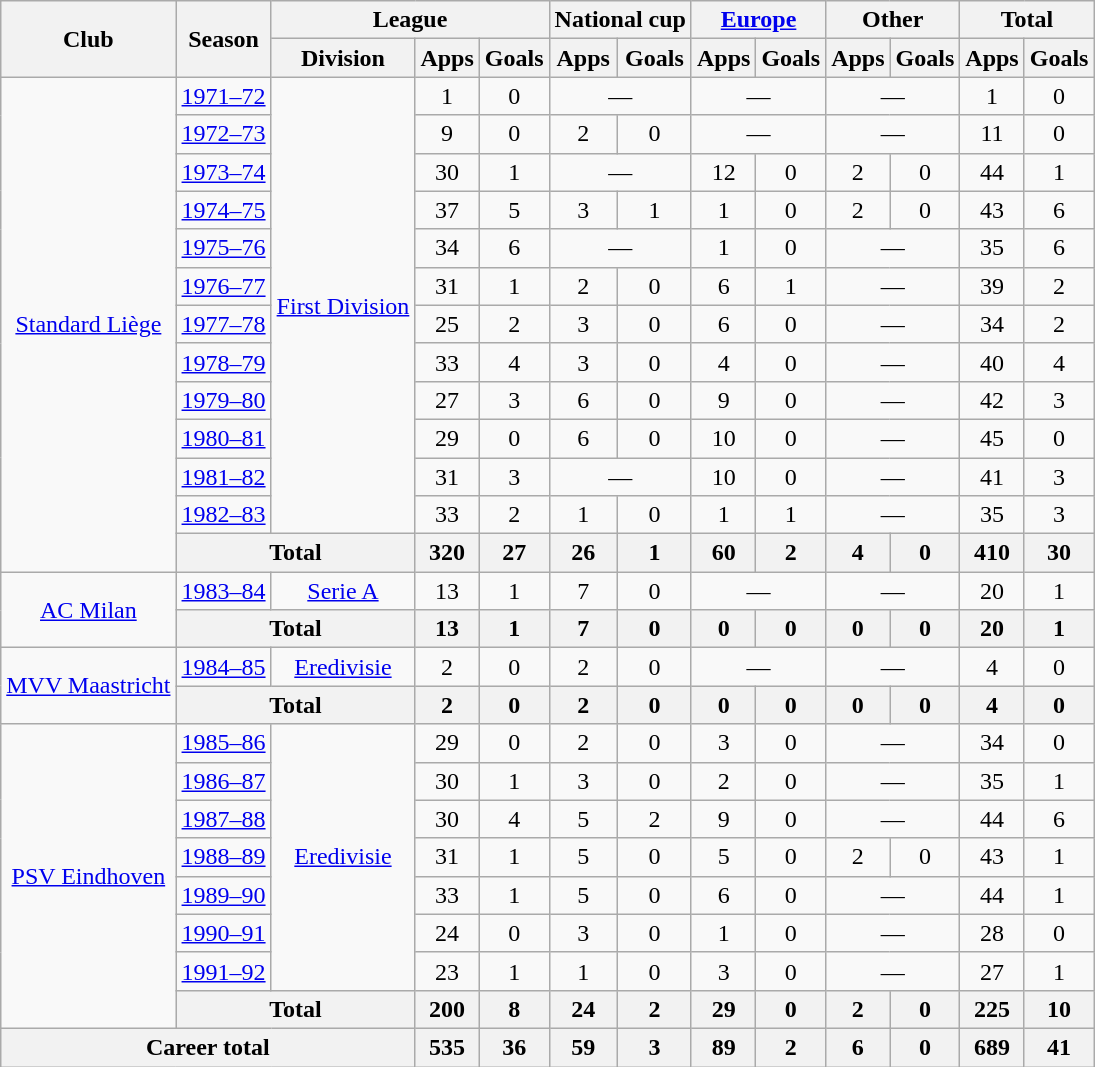<table class="wikitable" style="text-align:center">
<tr>
<th rowspan="2">Club</th>
<th rowspan="2">Season</th>
<th colspan="3">League</th>
<th colspan="2">National cup</th>
<th colspan="2"><a href='#'>Europe</a></th>
<th colspan="2">Other</th>
<th colspan="2">Total</th>
</tr>
<tr>
<th>Division</th>
<th>Apps</th>
<th>Goals</th>
<th>Apps</th>
<th>Goals</th>
<th>Apps</th>
<th>Goals</th>
<th>Apps</th>
<th>Goals</th>
<th>Apps</th>
<th>Goals</th>
</tr>
<tr>
<td rowspan="13"><a href='#'>Standard Liège</a></td>
<td><a href='#'>1971–72</a></td>
<td rowspan="12"><a href='#'>First Division</a></td>
<td>1</td>
<td>0</td>
<td colspan="2">—</td>
<td colspan="2">—</td>
<td colspan="2">—</td>
<td>1</td>
<td>0</td>
</tr>
<tr>
<td><a href='#'>1972–73</a></td>
<td>9</td>
<td>0</td>
<td>2</td>
<td>0</td>
<td colspan="2">—</td>
<td colspan="2">—</td>
<td>11</td>
<td>0</td>
</tr>
<tr>
<td><a href='#'>1973–74</a></td>
<td>30</td>
<td>1</td>
<td colspan="2">—</td>
<td>12</td>
<td>0</td>
<td>2</td>
<td>0</td>
<td>44</td>
<td>1</td>
</tr>
<tr>
<td><a href='#'>1974–75</a></td>
<td>37</td>
<td>5</td>
<td>3</td>
<td>1</td>
<td>1</td>
<td>0</td>
<td>2</td>
<td>0</td>
<td>43</td>
<td>6</td>
</tr>
<tr>
<td><a href='#'>1975–76</a></td>
<td>34</td>
<td>6</td>
<td colspan="2">—</td>
<td>1</td>
<td>0</td>
<td colspan="2">—</td>
<td>35</td>
<td>6</td>
</tr>
<tr>
<td><a href='#'>1976–77</a></td>
<td>31</td>
<td>1</td>
<td>2</td>
<td>0</td>
<td>6</td>
<td>1</td>
<td colspan="2">—</td>
<td>39</td>
<td>2</td>
</tr>
<tr>
<td><a href='#'>1977–78</a></td>
<td>25</td>
<td>2</td>
<td>3</td>
<td>0</td>
<td>6</td>
<td>0</td>
<td colspan="2">—</td>
<td>34</td>
<td>2</td>
</tr>
<tr>
<td><a href='#'>1978–79</a></td>
<td>33</td>
<td>4</td>
<td>3</td>
<td>0</td>
<td>4</td>
<td>0</td>
<td colspan="2">—</td>
<td>40</td>
<td>4</td>
</tr>
<tr>
<td><a href='#'>1979–80</a></td>
<td>27</td>
<td>3</td>
<td>6</td>
<td>0</td>
<td>9</td>
<td>0</td>
<td colspan="2">—</td>
<td>42</td>
<td>3</td>
</tr>
<tr>
<td><a href='#'>1980–81</a></td>
<td>29</td>
<td>0</td>
<td>6</td>
<td>0</td>
<td>10</td>
<td>0</td>
<td colspan="2">—</td>
<td>45</td>
<td>0</td>
</tr>
<tr>
<td><a href='#'>1981–82</a></td>
<td>31</td>
<td>3</td>
<td colspan="2">—</td>
<td>10</td>
<td>0</td>
<td colspan="2">—</td>
<td>41</td>
<td>3</td>
</tr>
<tr>
<td><a href='#'>1982–83</a></td>
<td>33</td>
<td>2</td>
<td>1</td>
<td>0</td>
<td>1</td>
<td>1</td>
<td colspan="2">—</td>
<td>35</td>
<td>3</td>
</tr>
<tr>
<th colspan="2">Total</th>
<th>320</th>
<th>27</th>
<th>26</th>
<th>1</th>
<th>60</th>
<th>2</th>
<th>4</th>
<th>0</th>
<th>410</th>
<th>30</th>
</tr>
<tr>
<td rowspan="2"><a href='#'>AC Milan</a></td>
<td><a href='#'>1983–84</a></td>
<td><a href='#'>Serie A</a></td>
<td>13</td>
<td>1</td>
<td>7</td>
<td>0</td>
<td colspan="2">—</td>
<td colspan="2">—</td>
<td>20</td>
<td>1</td>
</tr>
<tr>
<th colspan="2">Total</th>
<th>13</th>
<th>1</th>
<th>7</th>
<th>0</th>
<th>0</th>
<th>0</th>
<th>0</th>
<th>0</th>
<th>20</th>
<th>1</th>
</tr>
<tr>
<td rowspan="2"><a href='#'>MVV Maastricht</a></td>
<td><a href='#'>1984–85</a></td>
<td><a href='#'>Eredivisie</a></td>
<td>2</td>
<td>0</td>
<td>2</td>
<td>0</td>
<td colspan="2">—</td>
<td colspan="2">—</td>
<td>4</td>
<td>0</td>
</tr>
<tr>
<th colspan="2">Total</th>
<th>2</th>
<th>0</th>
<th>2</th>
<th>0</th>
<th>0</th>
<th>0</th>
<th>0</th>
<th>0</th>
<th>4</th>
<th>0</th>
</tr>
<tr>
<td rowspan="8"><a href='#'>PSV Eindhoven</a></td>
<td><a href='#'>1985–86</a></td>
<td rowspan="7"><a href='#'>Eredivisie</a></td>
<td>29</td>
<td>0</td>
<td>2</td>
<td>0</td>
<td>3</td>
<td>0</td>
<td colspan="2">—</td>
<td>34</td>
<td>0</td>
</tr>
<tr>
<td><a href='#'>1986–87</a></td>
<td>30</td>
<td>1</td>
<td>3</td>
<td>0</td>
<td>2</td>
<td>0</td>
<td colspan="2">—</td>
<td>35</td>
<td>1</td>
</tr>
<tr>
<td><a href='#'>1987–88</a></td>
<td>30</td>
<td>4</td>
<td>5</td>
<td>2</td>
<td>9</td>
<td>0</td>
<td colspan="2">—</td>
<td>44</td>
<td>6</td>
</tr>
<tr>
<td><a href='#'>1988–89</a></td>
<td>31</td>
<td>1</td>
<td>5</td>
<td>0</td>
<td>5</td>
<td>0</td>
<td>2</td>
<td>0</td>
<td>43</td>
<td>1</td>
</tr>
<tr>
<td><a href='#'>1989–90</a></td>
<td>33</td>
<td>1</td>
<td>5</td>
<td>0</td>
<td>6</td>
<td>0</td>
<td colspan="2">—</td>
<td>44</td>
<td>1</td>
</tr>
<tr>
<td><a href='#'>1990–91</a></td>
<td>24</td>
<td>0</td>
<td>3</td>
<td>0</td>
<td>1</td>
<td>0</td>
<td colspan="2">—</td>
<td>28</td>
<td>0</td>
</tr>
<tr>
<td><a href='#'>1991–92</a></td>
<td>23</td>
<td>1</td>
<td>1</td>
<td>0</td>
<td>3</td>
<td>0</td>
<td colspan="2">—</td>
<td>27</td>
<td>1</td>
</tr>
<tr>
<th colspan="2">Total</th>
<th>200</th>
<th>8</th>
<th>24</th>
<th>2</th>
<th>29</th>
<th>0</th>
<th>2</th>
<th>0</th>
<th>225</th>
<th>10</th>
</tr>
<tr>
<th colspan="3">Career total</th>
<th>535</th>
<th>36</th>
<th>59</th>
<th>3</th>
<th>89</th>
<th>2</th>
<th>6</th>
<th>0</th>
<th>689</th>
<th>41</th>
</tr>
</table>
